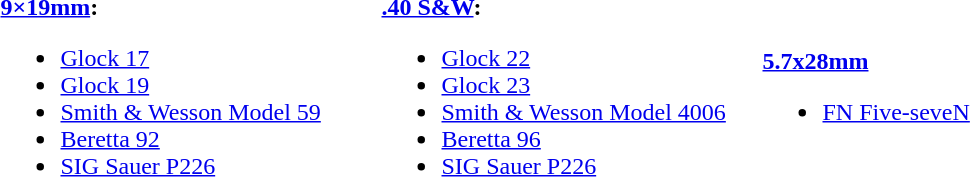<table>
<tr>
<td width=250px><strong><a href='#'>9×19mm</a>:</strong><br><ul><li><a href='#'>Glock 17</a></li><li><a href='#'>Glock 19</a></li><li><a href='#'>Smith & Wesson Model 59</a></li><li><a href='#'>Beretta 92</a></li><li><a href='#'>SIG Sauer P226</a></li></ul></td>
<td width=250px><strong><a href='#'>.40 S&W</a>:</strong><br><ul><li><a href='#'>Glock 22</a></li><li><a href='#'>Glock 23</a></li><li><a href='#'>Smith & Wesson Model 4006</a></li><li><a href='#'>Beretta 96</a></li><li><a href='#'>SIG Sauer P226</a></li></ul></td>
<td width=250px><strong><a href='#'>5.7x28mm</a></strong><br><ul><li><a href='#'>FN Five-seveN</a></li></ul></td>
</tr>
</table>
